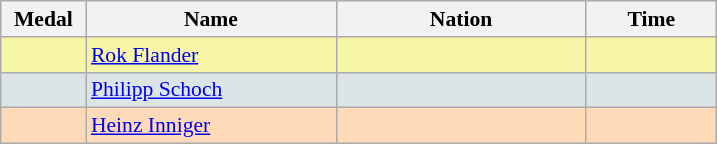<table class=wikitable style="border:1px solid #AAAAAA;font-size:90%">
<tr bgcolor="#E4E4E4">
<th width=50>Medal</th>
<th width=160>Name</th>
<th width=160>Nation</th>
<th width=80>Time</th>
</tr>
<tr bgcolor="#F7F6A8">
<td align="center"></td>
<td><a href='#'>Rok Flander</a></td>
<td></td>
<td align="center"></td>
</tr>
<tr bgcolor="#DCE5E5">
<td align="center"></td>
<td><a href='#'>Philipp Schoch</a></td>
<td></td>
<td align="center"></td>
</tr>
<tr bgcolor="#FFDAB9">
<td align="center"></td>
<td><a href='#'>Heinz Inniger</a></td>
<td></td>
<td align="center"></td>
</tr>
</table>
